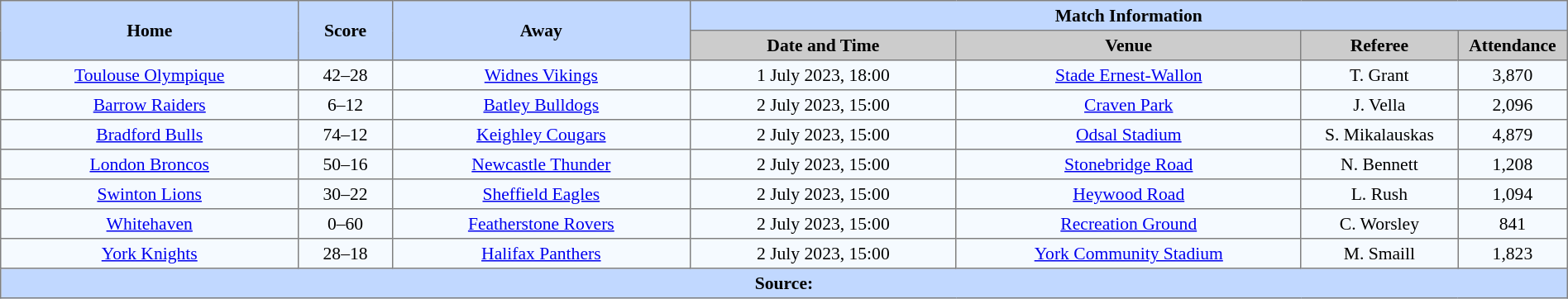<table border=1 style="border-collapse:collapse; font-size:90%; text-align:center;" cellpadding=3 cellspacing=0 width=100%>
<tr bgcolor=#C1D8FF>
<th scope="col" rowspan=2 width=19%>Home</th>
<th scope="col" rowspan=2 width=6%>Score</th>
<th scope="col" rowspan=2 width=19%>Away</th>
<th colspan=6>Match Information</th>
</tr>
<tr bgcolor=#CCCCCC>
<th scope="col" width=17%>Date and Time</th>
<th scope="col" width=22%>Venue</th>
<th scope="col" width=10%>Referee</th>
<th scope="col" width=7%>Attendance</th>
</tr>
<tr bgcolor=#F5FAFF>
<td> <a href='#'>Toulouse Olympique</a></td>
<td>42–28</td>
<td> <a href='#'>Widnes Vikings</a></td>
<td>1 July 2023, 18:00</td>
<td><a href='#'>Stade Ernest-Wallon</a></td>
<td>T. Grant</td>
<td>3,870</td>
</tr>
<tr bgcolor=#F5FAFF>
<td> <a href='#'>Barrow Raiders</a></td>
<td>6–12</td>
<td> <a href='#'>Batley Bulldogs</a></td>
<td>2 July 2023, 15:00</td>
<td><a href='#'>Craven Park</a></td>
<td>J. Vella</td>
<td>2,096</td>
</tr>
<tr bgcolor=#F5FAFF>
<td> <a href='#'>Bradford Bulls</a></td>
<td>74–12</td>
<td> <a href='#'>Keighley Cougars</a></td>
<td>2 July 2023, 15:00</td>
<td><a href='#'>Odsal Stadium</a></td>
<td>S. Mikalauskas</td>
<td>4,879</td>
</tr>
<tr bgcolor=#F5FAFF>
<td> <a href='#'>London Broncos</a></td>
<td>50–16</td>
<td> <a href='#'>Newcastle Thunder</a></td>
<td>2 July 2023, 15:00</td>
<td><a href='#'>Stonebridge Road</a></td>
<td>N. Bennett</td>
<td>1,208</td>
</tr>
<tr bgcolor=#F5FAFF>
<td> <a href='#'>Swinton Lions</a></td>
<td>30–22</td>
<td> <a href='#'>Sheffield Eagles</a></td>
<td>2 July 2023, 15:00</td>
<td><a href='#'>Heywood Road</a></td>
<td>L. Rush</td>
<td>1,094</td>
</tr>
<tr bgcolor=#F5FAFF>
<td> <a href='#'>Whitehaven</a></td>
<td>0–60</td>
<td> <a href='#'>Featherstone Rovers</a></td>
<td>2 July 2023, 15:00</td>
<td><a href='#'>Recreation Ground</a></td>
<td>C. Worsley</td>
<td>841</td>
</tr>
<tr bgcolor=#F5FAFF>
<td> <a href='#'>York Knights</a></td>
<td>28–18</td>
<td> <a href='#'>Halifax Panthers</a></td>
<td>2 July 2023, 15:00</td>
<td><a href='#'>York Community Stadium</a></td>
<td>M. Smaill</td>
<td>1,823</td>
</tr>
<tr style="background:#c1d8ff;">
<th colspan=7>Source:</th>
</tr>
</table>
